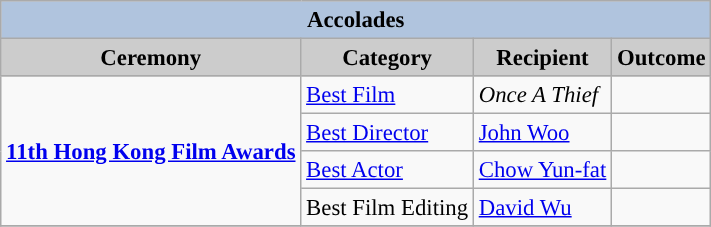<table class="wikitable" style="font-size:95%;" ;>
<tr style="background:#ccc; text-align:center;">
<th colspan="4" style="background: LightSteelBlue;">Accolades</th>
</tr>
<tr style="background:#ccc; text-align:center;">
<th style="background:#ccc">Ceremony</th>
<th style="background:#ccc">Category</th>
<th style="background:#ccc">Recipient</th>
<th style="background:#ccc">Outcome</th>
</tr>
<tr>
<td rowspan=4><strong><a href='#'>11th Hong Kong Film Awards</a></strong></td>
<td><a href='#'>Best Film</a></td>
<td><em>Once A Thief</em></td>
<td></td>
</tr>
<tr>
<td><a href='#'>Best Director</a></td>
<td><a href='#'>John Woo</a></td>
<td></td>
</tr>
<tr>
<td><a href='#'>Best Actor</a></td>
<td><a href='#'>Chow Yun-fat</a></td>
<td></td>
</tr>
<tr>
<td>Best Film Editing</td>
<td><a href='#'>David Wu</a></td>
<td></td>
</tr>
<tr>
</tr>
</table>
